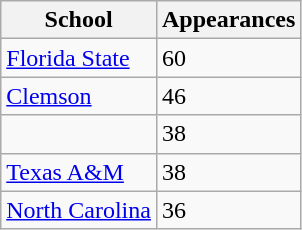<table class="wikitable sortable" style="text-align:center">
<tr>
<th>School</th>
<th>Appearances</th>
</tr>
<tr>
<td align=left><a href='#'>Florida State</a></td>
<td align=left>60</td>
</tr>
<tr>
<td align=left><a href='#'>Clemson</a></td>
<td align=left>46</td>
</tr>
<tr>
<td align=left></td>
<td align=left>38</td>
</tr>
<tr>
<td align=left><a href='#'>Texas A&M</a></td>
<td align=left>38</td>
</tr>
<tr>
<td align=left><a href='#'>North Carolina</a></td>
<td align=left>36</td>
</tr>
</table>
